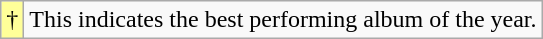<table class="wikitable">
<tr>
<td style="background-color:#FFFF99">†</td>
<td>This indicates the best performing album of the year.</td>
</tr>
</table>
